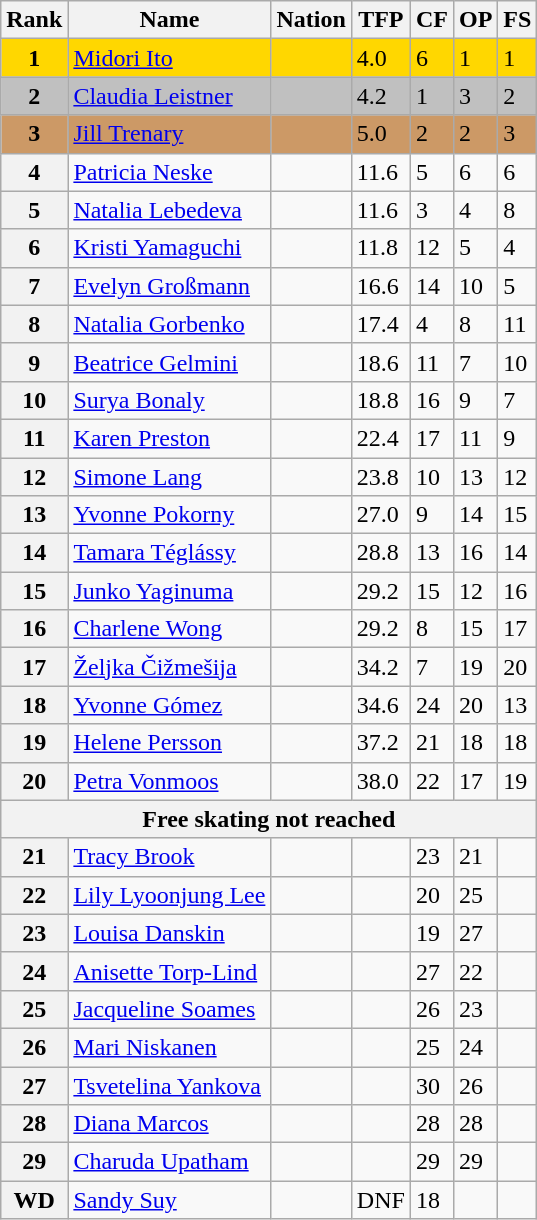<table class="wikitable">
<tr>
<th>Rank</th>
<th>Name</th>
<th>Nation</th>
<th>TFP</th>
<th>CF</th>
<th>OP</th>
<th>FS</th>
</tr>
<tr bgcolor=gold>
<td align=center><strong>1</strong></td>
<td><a href='#'>Midori Ito</a></td>
<td></td>
<td>4.0</td>
<td>6</td>
<td>1</td>
<td>1</td>
</tr>
<tr bgcolor=silver>
<td align=center><strong>2</strong></td>
<td><a href='#'>Claudia Leistner</a></td>
<td></td>
<td>4.2</td>
<td>1</td>
<td>3</td>
<td>2</td>
</tr>
<tr bgcolor=cc9966>
<td align=center><strong>3</strong></td>
<td><a href='#'>Jill Trenary</a></td>
<td></td>
<td>5.0</td>
<td>2</td>
<td>2</td>
<td>3</td>
</tr>
<tr>
<th>4</th>
<td><a href='#'>Patricia Neske</a></td>
<td></td>
<td>11.6</td>
<td>5</td>
<td>6</td>
<td>6</td>
</tr>
<tr>
<th>5</th>
<td><a href='#'>Natalia Lebedeva</a></td>
<td></td>
<td>11.6</td>
<td>3</td>
<td>4</td>
<td>8</td>
</tr>
<tr>
<th>6</th>
<td><a href='#'>Kristi Yamaguchi</a></td>
<td></td>
<td>11.8</td>
<td>12</td>
<td>5</td>
<td>4</td>
</tr>
<tr>
<th>7</th>
<td><a href='#'>Evelyn Großmann</a></td>
<td></td>
<td>16.6</td>
<td>14</td>
<td>10</td>
<td>5</td>
</tr>
<tr>
<th>8</th>
<td><a href='#'>Natalia Gorbenko</a></td>
<td></td>
<td>17.4</td>
<td>4</td>
<td>8</td>
<td>11</td>
</tr>
<tr>
<th>9</th>
<td><a href='#'>Beatrice Gelmini</a></td>
<td></td>
<td>18.6</td>
<td>11</td>
<td>7</td>
<td>10</td>
</tr>
<tr>
<th>10</th>
<td><a href='#'>Surya Bonaly</a></td>
<td></td>
<td>18.8</td>
<td>16</td>
<td>9</td>
<td>7</td>
</tr>
<tr>
<th>11</th>
<td><a href='#'>Karen Preston</a></td>
<td></td>
<td>22.4</td>
<td>17</td>
<td>11</td>
<td>9</td>
</tr>
<tr>
<th>12</th>
<td><a href='#'>Simone Lang</a></td>
<td></td>
<td>23.8</td>
<td>10</td>
<td>13</td>
<td>12</td>
</tr>
<tr>
<th>13</th>
<td><a href='#'>Yvonne Pokorny</a></td>
<td></td>
<td>27.0</td>
<td>9</td>
<td>14</td>
<td>15</td>
</tr>
<tr>
<th>14</th>
<td><a href='#'>Tamara Téglássy</a></td>
<td></td>
<td>28.8</td>
<td>13</td>
<td>16</td>
<td>14</td>
</tr>
<tr>
<th>15</th>
<td><a href='#'>Junko Yaginuma</a></td>
<td></td>
<td>29.2</td>
<td>15</td>
<td>12</td>
<td>16</td>
</tr>
<tr>
<th>16</th>
<td><a href='#'>Charlene Wong</a></td>
<td></td>
<td>29.2</td>
<td>8</td>
<td>15</td>
<td>17</td>
</tr>
<tr>
<th>17</th>
<td><a href='#'>Željka Čižmešija</a></td>
<td></td>
<td>34.2</td>
<td>7</td>
<td>19</td>
<td>20</td>
</tr>
<tr>
<th>18</th>
<td><a href='#'>Yvonne Gómez</a></td>
<td></td>
<td>34.6</td>
<td>24</td>
<td>20</td>
<td>13</td>
</tr>
<tr>
<th>19</th>
<td><a href='#'>Helene Persson</a></td>
<td></td>
<td>37.2</td>
<td>21</td>
<td>18</td>
<td>18</td>
</tr>
<tr>
<th>20</th>
<td><a href='#'>Petra Vonmoos</a></td>
<td></td>
<td>38.0</td>
<td>22</td>
<td>17</td>
<td>19</td>
</tr>
<tr>
<th colspan=7>Free skating not reached</th>
</tr>
<tr>
<th>21</th>
<td><a href='#'>Tracy Brook</a></td>
<td></td>
<td></td>
<td>23</td>
<td>21</td>
<td></td>
</tr>
<tr>
<th>22</th>
<td><a href='#'>Lily Lyoonjung Lee</a></td>
<td></td>
<td></td>
<td>20</td>
<td>25</td>
<td></td>
</tr>
<tr>
<th>23</th>
<td><a href='#'>Louisa Danskin</a></td>
<td></td>
<td></td>
<td>19</td>
<td>27</td>
<td></td>
</tr>
<tr>
<th>24</th>
<td><a href='#'>Anisette Torp-Lind</a></td>
<td></td>
<td></td>
<td>27</td>
<td>22</td>
<td></td>
</tr>
<tr>
<th>25</th>
<td><a href='#'>Jacqueline Soames</a></td>
<td></td>
<td></td>
<td>26</td>
<td>23</td>
<td></td>
</tr>
<tr>
<th>26</th>
<td><a href='#'>Mari Niskanen</a></td>
<td></td>
<td></td>
<td>25</td>
<td>24</td>
<td></td>
</tr>
<tr>
<th>27</th>
<td><a href='#'>Tsvetelina Yankova</a></td>
<td></td>
<td></td>
<td>30</td>
<td>26</td>
<td></td>
</tr>
<tr>
<th>28</th>
<td><a href='#'>Diana Marcos</a></td>
<td></td>
<td></td>
<td>28</td>
<td>28</td>
<td></td>
</tr>
<tr>
<th>29</th>
<td><a href='#'>Charuda Upatham</a></td>
<td></td>
<td></td>
<td>29</td>
<td>29</td>
<td></td>
</tr>
<tr>
<th>WD</th>
<td><a href='#'>Sandy Suy</a></td>
<td></td>
<td>DNF</td>
<td>18</td>
<td></td>
<td></td>
</tr>
</table>
